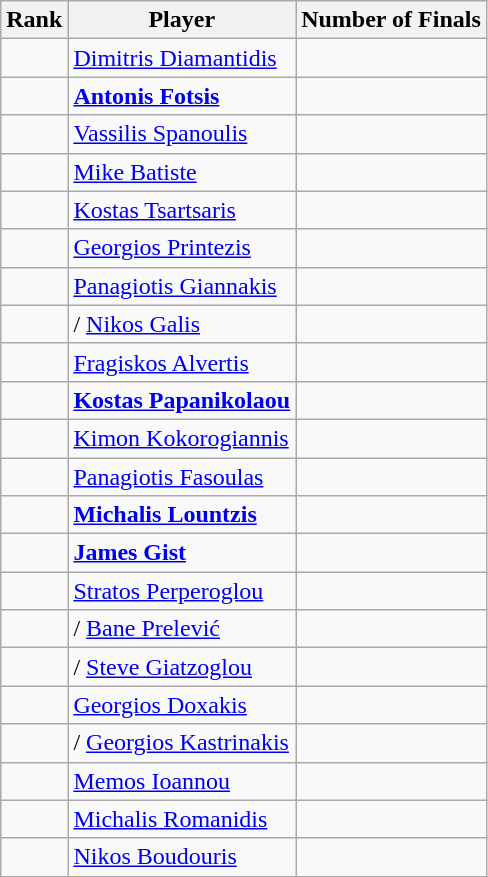<table class="wikitable">
<tr>
<th>Rank</th>
<th>Player</th>
<th>Number of Finals</th>
</tr>
<tr>
<td></td>
<td> <a href='#'>Dimitris Diamantidis</a></td>
<td></td>
</tr>
<tr>
<td></td>
<td> <strong><a href='#'>Antonis Fotsis</a></strong></td>
<td></td>
</tr>
<tr>
<td></td>
<td> <a href='#'>Vassilis Spanoulis</a></td>
<td></td>
</tr>
<tr>
<td></td>
<td> <a href='#'>Mike Batiste</a></td>
<td></td>
</tr>
<tr>
<td></td>
<td> <a href='#'>Kostas Tsartsaris</a></td>
<td></td>
</tr>
<tr>
<td></td>
<td> <a href='#'>Georgios Printezis</a></td>
<td></td>
</tr>
<tr>
<td></td>
<td> <a href='#'>Panagiotis Giannakis</a></td>
<td></td>
</tr>
<tr>
<td></td>
<td>/ <a href='#'>Nikos Galis</a></td>
<td></td>
</tr>
<tr>
<td></td>
<td> <a href='#'>Fragiskos Alvertis</a></td>
<td></td>
</tr>
<tr>
<td></td>
<td> <strong><a href='#'>Kostas Papanikolaou</a></strong></td>
<td></td>
</tr>
<tr>
<td></td>
<td> <a href='#'>Kimon Kokorogiannis</a></td>
<td></td>
</tr>
<tr>
<td></td>
<td> <a href='#'>Panagiotis Fasoulas</a></td>
<td></td>
</tr>
<tr>
<td></td>
<td> <strong><a href='#'>Michalis Lountzis</a></strong></td>
<td></td>
</tr>
<tr>
<td></td>
<td> <strong><a href='#'>James Gist</a></strong></td>
<td></td>
</tr>
<tr>
<td></td>
<td> <a href='#'>Stratos Perperoglou</a></td>
<td></td>
</tr>
<tr>
<td></td>
<td>/  <a href='#'>Bane Prelević</a></td>
<td></td>
</tr>
<tr>
<td></td>
<td>/ <a href='#'>Steve Giatzoglou</a></td>
<td></td>
</tr>
<tr>
<td></td>
<td> <a href='#'>Georgios Doxakis</a></td>
<td></td>
</tr>
<tr>
<td></td>
<td>/ <a href='#'>Georgios Kastrinakis</a></td>
<td></td>
</tr>
<tr>
<td></td>
<td> <a href='#'>Memos Ioannou</a></td>
<td></td>
</tr>
<tr>
<td></td>
<td>  <a href='#'>Michalis Romanidis</a></td>
<td></td>
</tr>
<tr>
<td></td>
<td>  <a href='#'>Nikos Boudouris</a></td>
<td></td>
</tr>
</table>
